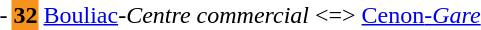<table>
<tr>
<td align="center">-</td>
<td bgcolor="f7931d"  align="center"><span> <strong>32</strong></span></td>
<td><a href='#'>Bouliac</a><em>-Centre commercial</em> <=> <a href='#'>Cenon<em>-Gare</em></a></td>
</tr>
</table>
